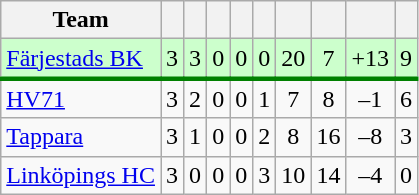<table class="wikitable sortable">
<tr>
<th>Team</th>
<th></th>
<th></th>
<th></th>
<th></th>
<th></th>
<th></th>
<th></th>
<th></th>
<th></th>
</tr>
<tr align="center" style="border-bottom:3px solid green;" bgcolor="#CCFFCC">
<td align="left"> <a href='#'>Färjestads BK</a></td>
<td>3</td>
<td>3</td>
<td>0</td>
<td>0</td>
<td>0</td>
<td>20</td>
<td>7</td>
<td>+13</td>
<td>9</td>
</tr>
<tr align="center">
<td align="left"> <a href='#'>HV71</a></td>
<td>3</td>
<td>2</td>
<td>0</td>
<td>0</td>
<td>1</td>
<td>7</td>
<td>8</td>
<td>–1</td>
<td>6</td>
</tr>
<tr align="center">
<td align="left"> <a href='#'>Tappara</a></td>
<td>3</td>
<td>1</td>
<td>0</td>
<td>0</td>
<td>2</td>
<td>8</td>
<td>16</td>
<td>–8</td>
<td>3</td>
</tr>
<tr align="center">
<td align="left"> <a href='#'>Linköpings HC</a></td>
<td>3</td>
<td>0</td>
<td>0</td>
<td>0</td>
<td>3</td>
<td>10</td>
<td>14</td>
<td>–4</td>
<td>0</td>
</tr>
</table>
